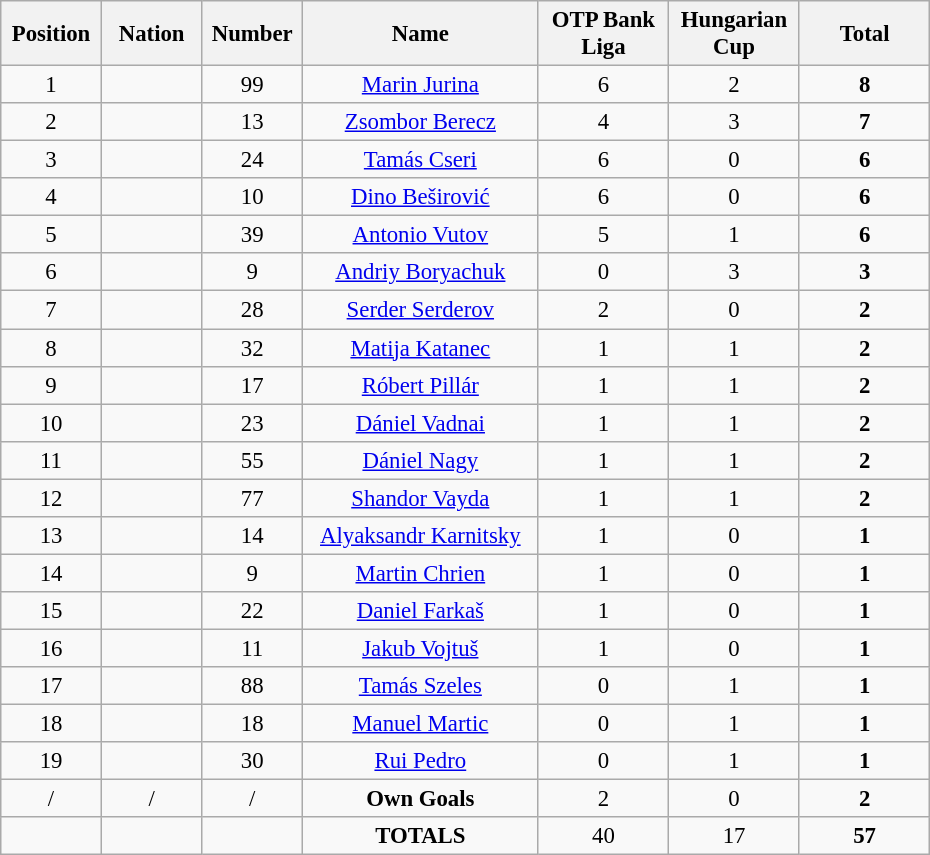<table class="wikitable" style="font-size: 95%; text-align: center;">
<tr>
<th width=60>Position</th>
<th width=60>Nation</th>
<th width=60>Number</th>
<th width=150>Name</th>
<th width=80>OTP Bank Liga</th>
<th width=80>Hungarian Cup</th>
<th width=80>Total</th>
</tr>
<tr>
<td>1</td>
<td></td>
<td>99</td>
<td><a href='#'>Marin Jurina</a></td>
<td>6</td>
<td>2</td>
<td><strong>8</strong></td>
</tr>
<tr>
<td>2</td>
<td></td>
<td>13</td>
<td><a href='#'>Zsombor Berecz</a></td>
<td>4</td>
<td>3</td>
<td><strong>7</strong></td>
</tr>
<tr>
<td>3</td>
<td></td>
<td>24</td>
<td><a href='#'>Tamás Cseri</a></td>
<td>6</td>
<td>0</td>
<td><strong>6</strong></td>
</tr>
<tr>
<td>4</td>
<td></td>
<td>10</td>
<td><a href='#'>Dino Beširović</a></td>
<td>6</td>
<td>0</td>
<td><strong>6</strong></td>
</tr>
<tr>
<td>5</td>
<td></td>
<td>39</td>
<td><a href='#'>Antonio Vutov</a></td>
<td>5</td>
<td>1</td>
<td><strong>6</strong></td>
</tr>
<tr>
<td>6</td>
<td></td>
<td>9</td>
<td><a href='#'>Andriy Boryachuk</a></td>
<td>0</td>
<td>3</td>
<td><strong>3</strong></td>
</tr>
<tr>
<td>7</td>
<td></td>
<td>28</td>
<td><a href='#'>Serder Serderov</a></td>
<td>2</td>
<td>0</td>
<td><strong>2</strong></td>
</tr>
<tr>
<td>8</td>
<td></td>
<td>32</td>
<td><a href='#'>Matija Katanec</a></td>
<td>1</td>
<td>1</td>
<td><strong>2</strong></td>
</tr>
<tr>
<td>9</td>
<td></td>
<td>17</td>
<td><a href='#'>Róbert Pillár</a></td>
<td>1</td>
<td>1</td>
<td><strong>2</strong></td>
</tr>
<tr>
<td>10</td>
<td></td>
<td>23</td>
<td><a href='#'>Dániel Vadnai</a></td>
<td>1</td>
<td>1</td>
<td><strong>2</strong></td>
</tr>
<tr>
<td>11</td>
<td></td>
<td>55</td>
<td><a href='#'>Dániel Nagy</a></td>
<td>1</td>
<td>1</td>
<td><strong>2</strong></td>
</tr>
<tr>
<td>12</td>
<td></td>
<td>77</td>
<td><a href='#'>Shandor Vayda</a></td>
<td>1</td>
<td>1</td>
<td><strong>2</strong></td>
</tr>
<tr>
<td>13</td>
<td></td>
<td>14</td>
<td><a href='#'>Alyaksandr Karnitsky</a></td>
<td>1</td>
<td>0</td>
<td><strong>1</strong></td>
</tr>
<tr>
<td>14</td>
<td></td>
<td>9</td>
<td><a href='#'>Martin Chrien</a></td>
<td>1</td>
<td>0</td>
<td><strong>1</strong></td>
</tr>
<tr>
<td>15</td>
<td></td>
<td>22</td>
<td><a href='#'>Daniel Farkaš</a></td>
<td>1</td>
<td>0</td>
<td><strong>1</strong></td>
</tr>
<tr>
<td>16</td>
<td></td>
<td>11</td>
<td><a href='#'>Jakub Vojtuš</a></td>
<td>1</td>
<td>0</td>
<td><strong>1</strong></td>
</tr>
<tr>
<td>17</td>
<td></td>
<td>88</td>
<td><a href='#'>Tamás Szeles</a></td>
<td>0</td>
<td>1</td>
<td><strong>1</strong></td>
</tr>
<tr>
<td>18</td>
<td></td>
<td>18</td>
<td><a href='#'>Manuel Martic</a></td>
<td>0</td>
<td>1</td>
<td><strong>1</strong></td>
</tr>
<tr>
<td>19</td>
<td></td>
<td>30</td>
<td><a href='#'>Rui Pedro</a></td>
<td>0</td>
<td>1</td>
<td><strong>1</strong></td>
</tr>
<tr>
<td>/</td>
<td>/</td>
<td>/</td>
<td><strong>Own Goals</strong></td>
<td>2</td>
<td>0</td>
<td><strong>2</strong></td>
</tr>
<tr>
<td></td>
<td></td>
<td></td>
<td><strong>TOTALS</strong></td>
<td>40</td>
<td>17</td>
<td><strong>57</strong></td>
</tr>
</table>
